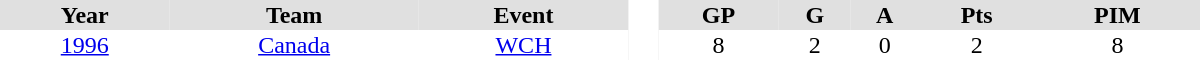<table border="0" cellpadding="1" cellspacing="0" style="text-align:center; width:50em">
<tr ALIGN="center" bgcolor="#e0e0e0">
<th>Year</th>
<th>Team</th>
<th>Event</th>
<th rowspan="99" bgcolor="#ffffff"> </th>
<th>GP</th>
<th>G</th>
<th>A</th>
<th>Pts</th>
<th>PIM</th>
</tr>
<tr>
<td><a href='#'>1996</a></td>
<td><a href='#'>Canada</a></td>
<td><a href='#'>WCH</a></td>
<td>8</td>
<td>2</td>
<td>0</td>
<td>2</td>
<td>8</td>
</tr>
</table>
